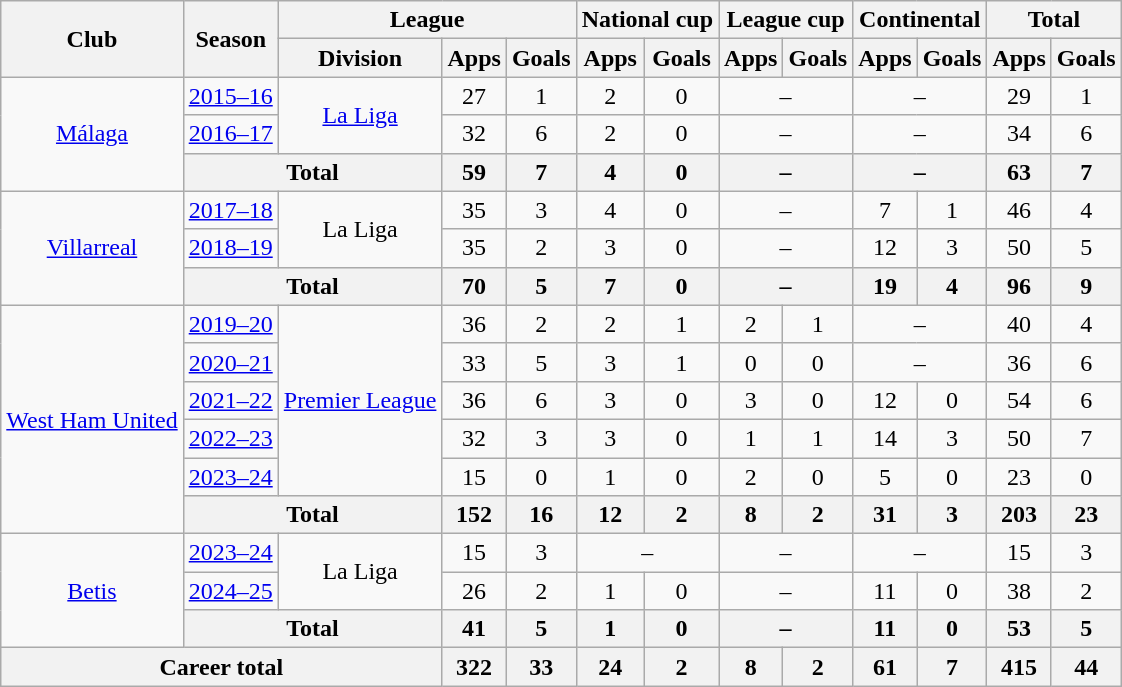<table class="wikitable" style="text-align:center">
<tr>
<th rowspan=2>Club</th>
<th rowspan=2>Season</th>
<th colspan=3>League</th>
<th colspan=2>National cup</th>
<th colspan=2>League cup</th>
<th colspan=2>Continental</th>
<th colspan=2>Total</th>
</tr>
<tr>
<th>Division</th>
<th>Apps</th>
<th>Goals</th>
<th>Apps</th>
<th>Goals</th>
<th>Apps</th>
<th>Goals</th>
<th>Apps</th>
<th>Goals</th>
<th>Apps</th>
<th>Goals</th>
</tr>
<tr>
<td rowspan=3><a href='#'>Málaga</a></td>
<td><a href='#'>2015–16</a></td>
<td rowspan=2><a href='#'>La Liga</a></td>
<td>27</td>
<td>1</td>
<td>2</td>
<td>0</td>
<td colspan=2>–</td>
<td colspan=2>–</td>
<td>29</td>
<td>1</td>
</tr>
<tr>
<td><a href='#'>2016–17</a></td>
<td>32</td>
<td>6</td>
<td>2</td>
<td>0</td>
<td colspan=2>–</td>
<td colspan=2>–</td>
<td>34</td>
<td>6</td>
</tr>
<tr>
<th colspan=2>Total</th>
<th>59</th>
<th>7</th>
<th>4</th>
<th>0</th>
<th colspan=2>–</th>
<th colspan=2>–</th>
<th>63</th>
<th>7</th>
</tr>
<tr>
<td rowspan=3><a href='#'>Villarreal</a></td>
<td><a href='#'>2017–18</a></td>
<td rowspan=2>La Liga</td>
<td>35</td>
<td>3</td>
<td>4</td>
<td>0</td>
<td colspan=2>–</td>
<td>7</td>
<td>1</td>
<td>46</td>
<td>4</td>
</tr>
<tr>
<td><a href='#'>2018–19</a></td>
<td>35</td>
<td>2</td>
<td>3</td>
<td>0</td>
<td colspan=2>–</td>
<td>12</td>
<td>3</td>
<td>50</td>
<td>5</td>
</tr>
<tr>
<th colspan=2>Total</th>
<th>70</th>
<th>5</th>
<th>7</th>
<th>0</th>
<th colspan=2>–</th>
<th>19</th>
<th>4</th>
<th>96</th>
<th>9</th>
</tr>
<tr>
<td rowspan=6><a href='#'>West Ham United</a></td>
<td><a href='#'>2019–20</a></td>
<td rowspan=5><a href='#'>Premier League</a></td>
<td>36</td>
<td>2</td>
<td>2</td>
<td>1</td>
<td>2</td>
<td>1</td>
<td colspan=2>–</td>
<td>40</td>
<td>4</td>
</tr>
<tr>
<td><a href='#'>2020–21</a></td>
<td>33</td>
<td>5</td>
<td>3</td>
<td>1</td>
<td>0</td>
<td>0</td>
<td colspan=2>–</td>
<td>36</td>
<td>6</td>
</tr>
<tr>
<td><a href='#'>2021–22</a></td>
<td>36</td>
<td>6</td>
<td>3</td>
<td>0</td>
<td>3</td>
<td>0</td>
<td>12</td>
<td>0</td>
<td>54</td>
<td>6</td>
</tr>
<tr>
<td><a href='#'>2022–23</a></td>
<td>32</td>
<td>3</td>
<td>3</td>
<td>0</td>
<td>1</td>
<td>1</td>
<td>14</td>
<td>3</td>
<td>50</td>
<td>7</td>
</tr>
<tr>
<td><a href='#'>2023–24</a></td>
<td>15</td>
<td>0</td>
<td>1</td>
<td>0</td>
<td>2</td>
<td>0</td>
<td>5</td>
<td>0</td>
<td>23</td>
<td>0</td>
</tr>
<tr>
<th colspan=2>Total</th>
<th>152</th>
<th>16</th>
<th>12</th>
<th>2</th>
<th>8</th>
<th>2</th>
<th>31</th>
<th>3</th>
<th>203</th>
<th>23</th>
</tr>
<tr>
<td rowspan=3><a href='#'>Betis</a></td>
<td><a href='#'>2023–24</a></td>
<td rowspan=2>La Liga</td>
<td>15</td>
<td>3</td>
<td colspan=2>–</td>
<td colspan=2>–</td>
<td colspan=2>–</td>
<td>15</td>
<td>3</td>
</tr>
<tr>
<td><a href='#'>2024–25</a></td>
<td>26</td>
<td>2</td>
<td>1</td>
<td>0</td>
<td colspan=2>–</td>
<td>11</td>
<td>0</td>
<td>38</td>
<td>2</td>
</tr>
<tr>
<th colspan=2>Total</th>
<th>41</th>
<th>5</th>
<th>1</th>
<th>0</th>
<th colspan=2>–</th>
<th>11</th>
<th>0</th>
<th>53</th>
<th>5</th>
</tr>
<tr>
<th colspan=3>Career total</th>
<th>322</th>
<th>33</th>
<th>24</th>
<th>2</th>
<th>8</th>
<th>2</th>
<th>61</th>
<th>7</th>
<th>415</th>
<th>44</th>
</tr>
</table>
